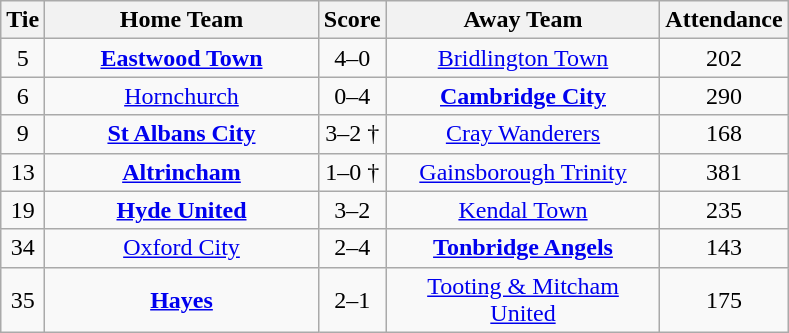<table class="wikitable" style="text-align:center;">
<tr>
<th width=20>Tie</th>
<th width=175>Home Team</th>
<th width=20>Score</th>
<th width=175>Away Team</th>
<th width=20>Attendance</th>
</tr>
<tr>
<td>5</td>
<td><strong><a href='#'>Eastwood Town</a></strong></td>
<td>4–0</td>
<td><a href='#'>Bridlington Town</a></td>
<td>202</td>
</tr>
<tr>
<td>6</td>
<td><a href='#'>Hornchurch</a></td>
<td>0–4</td>
<td><strong><a href='#'>Cambridge City</a></strong></td>
<td>290</td>
</tr>
<tr>
<td>9</td>
<td><strong><a href='#'>St Albans City</a></strong></td>
<td>3–2 †</td>
<td><a href='#'>Cray Wanderers</a></td>
<td>168</td>
</tr>
<tr>
<td>13</td>
<td><strong><a href='#'>Altrincham</a></strong></td>
<td>1–0 †</td>
<td><a href='#'>Gainsborough Trinity</a></td>
<td>381</td>
</tr>
<tr>
<td>19</td>
<td><strong><a href='#'>Hyde United</a></strong></td>
<td>3–2</td>
<td><a href='#'>Kendal Town</a></td>
<td>235</td>
</tr>
<tr>
<td>34</td>
<td><a href='#'>Oxford City</a></td>
<td>2–4</td>
<td><strong><a href='#'>Tonbridge Angels</a></strong></td>
<td>143</td>
</tr>
<tr>
<td>35</td>
<td><strong><a href='#'>Hayes</a></strong></td>
<td>2–1</td>
<td><a href='#'>Tooting & Mitcham United</a></td>
<td>175</td>
</tr>
</table>
